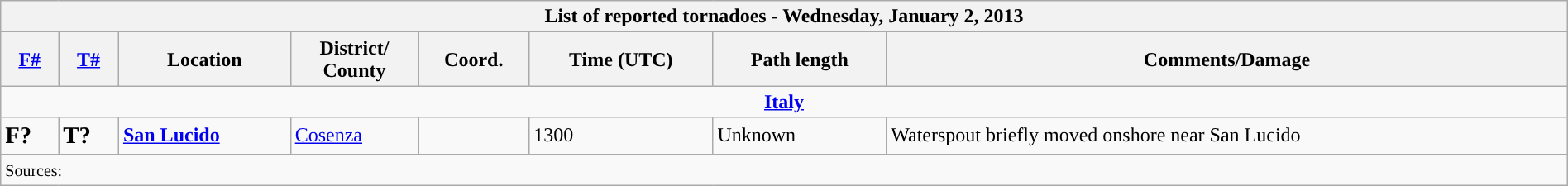<table class="wikitable collapsible" width="100%">
<tr>
<th colspan="8">List of reported tornadoes - Wednesday, January 2, 2013</th>
</tr>
<tr>
<th><a href='#'>F#</a></th>
<th><a href='#'>T#</a></th>
<th>Location</th>
<th>District/<br>County</th>
<th>Coord.</th>
<th>Time (UTC)</th>
<th>Path length</th>
<th>Comments/Damage</th>
</tr>
<tr>
<td colspan="8" align=center><strong><a href='#'>Italy</a></strong></td>
</tr>
<tr>
<td><big><strong>F?</strong></big></td>
<td><big><strong>T?</strong></big></td>
<td><strong><a href='#'>San Lucido</a></strong></td>
<td><a href='#'>Cosenza</a></td>
<td></td>
<td>1300</td>
<td>Unknown</td>
<td>Waterspout briefly moved onshore near San Lucido</td>
</tr>
<tr>
<td colspan="8"><small>Sources:  </small></td>
</tr>
</table>
